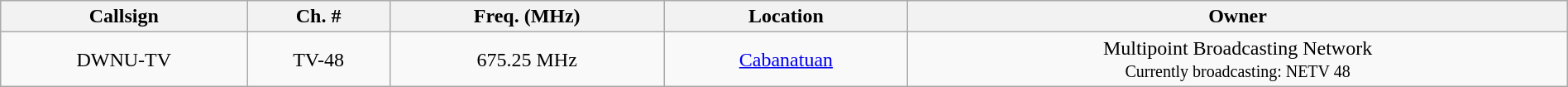<table class="wikitable" style="width:100%; text-align:center;">
<tr>
<th>Callsign</th>
<th>Ch. #</th>
<th>Freq. (MHz)</th>
<th>Location</th>
<th>Owner</th>
</tr>
<tr>
<td>DWNU-TV</td>
<td>TV-48</td>
<td>675.25 MHz</td>
<td><a href='#'>Cabanatuan</a></td>
<td>Multipoint Broadcasting Network<br><small>Currently broadcasting: NETV 48</small></td>
</tr>
</table>
